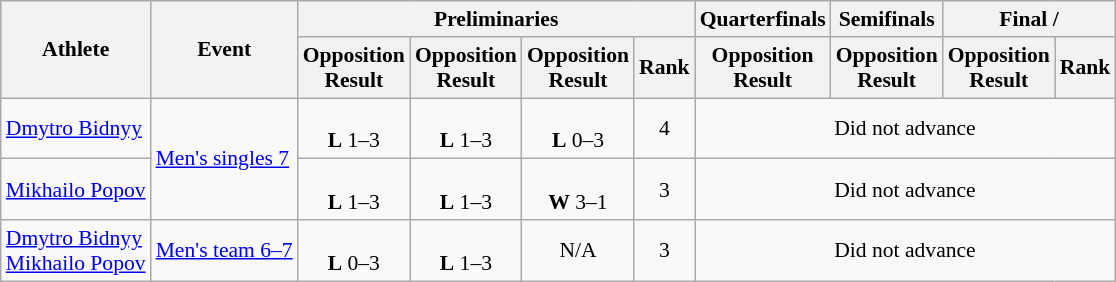<table class=wikitable style="font-size:90%">
<tr>
<th rowspan="2">Athlete</th>
<th rowspan="2">Event</th>
<th colspan="4">Preliminaries</th>
<th>Quarterfinals</th>
<th>Semifinals</th>
<th colspan="2">Final / </th>
</tr>
<tr>
<th>Opposition<br>Result</th>
<th>Opposition<br>Result</th>
<th>Opposition<br>Result</th>
<th>Rank</th>
<th>Opposition<br>Result</th>
<th>Opposition<br>Result</th>
<th>Opposition<br>Result</th>
<th>Rank</th>
</tr>
<tr>
<td><a href='#'>Dmytro Bidnyy</a></td>
<td rowspan="2"><a href='#'>Men's singles 7</a></td>
<td align="center"><br><strong>L</strong> 1–3</td>
<td align="center"><br><strong>L</strong> 1–3</td>
<td align="center"><br><strong>L</strong> 0–3</td>
<td align="center">4</td>
<td align="center" colspan="4">Did not advance</td>
</tr>
<tr>
<td><a href='#'>Mikhailo Popov</a></td>
<td align="center"><br><strong>L</strong> 1–3</td>
<td align="center"><br><strong>L</strong> 1–3</td>
<td align="center"><br><strong>W</strong> 3–1</td>
<td align="center">3</td>
<td align="center" colspan="4">Did not advance</td>
</tr>
<tr>
<td><a href='#'>Dmytro Bidnyy</a><br> <a href='#'>Mikhailo Popov</a></td>
<td><a href='#'>Men's team 6–7</a></td>
<td align="center"><br><strong>L</strong> 0–3</td>
<td align="center"><br><strong>L</strong> 1–3</td>
<td align="center">N/A</td>
<td align="center">3</td>
<td align="center" colspan="4">Did not advance</td>
</tr>
</table>
